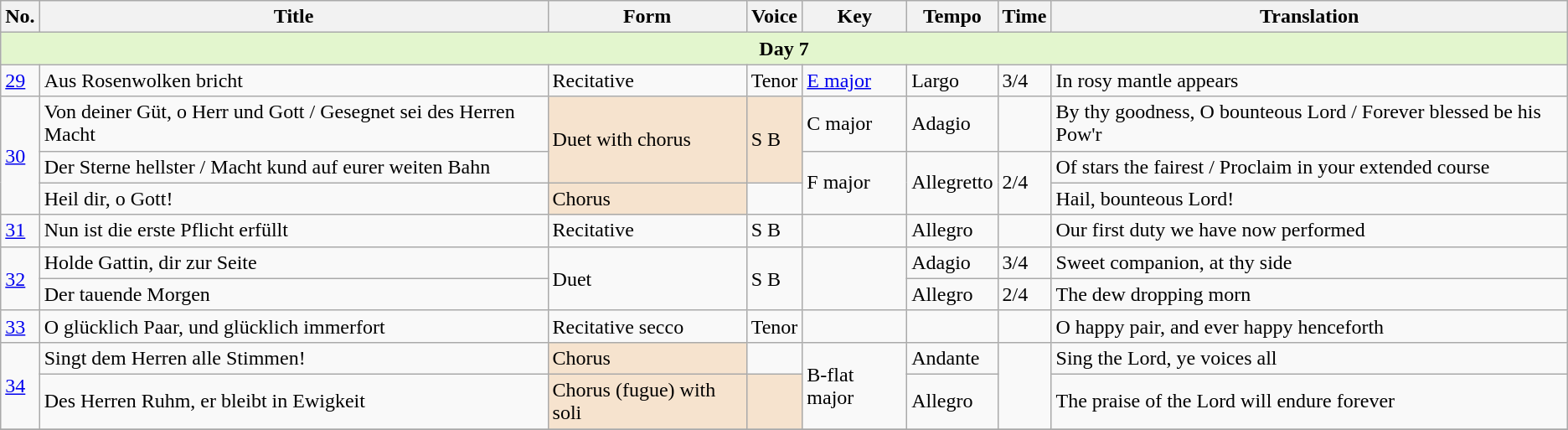<table class="wikitable">
<tr>
<th>No.</th>
<th>Title</th>
<th>Form</th>
<th>Voice</th>
<th>Key</th>
<th>Tempo</th>
<th>Time</th>
<th>Translation</th>
</tr>
<tr>
<th colspan="9" style="background: #E3F6CE;">Day 7</th>
</tr>
<tr id="n29">
<td><a href='#'>29</a></td>
<td>Aus Rosenwolken bricht</td>
<td>Recitative</td>
<td>Tenor</td>
<td><a href='#'>E major</a></td>
<td>Largo</td>
<td>3/4</td>
<td>In rosy mantle appears</td>
</tr>
<tr id="n30">
<td rowspan = 3><a href='#'>30</a></td>
<td>Von deiner Güt, o Herr und Gott / Gesegnet sei des Herren Macht</td>
<td style="background: #F6E3CE;" rowspan = 2>Duet with chorus</td>
<td style="background: #F6E3CE;" rowspan = 2>S B</td>
<td>C major</td>
<td>Adagio</td>
<td></td>
<td>By thy goodness, O bounteous Lord / Forever blessed be his Pow'r</td>
</tr>
<tr>
<td>Der Sterne hellster / Macht kund auf eurer weiten Bahn</td>
<td rowspan = 2>F major</td>
<td rowspan = 2>Allegretto</td>
<td rowspan = 2>2/4</td>
<td>Of stars the fairest / Proclaim in your extended course</td>
</tr>
<tr>
<td>Heil dir, o Gott!</td>
<td style="background: #F6E3CE;">Chorus</td>
<td></td>
<td>Hail, bounteous Lord!</td>
</tr>
<tr id="n31">
<td><a href='#'>31</a></td>
<td>Nun ist die erste Pflicht erfüllt</td>
<td>Recitative</td>
<td>S B</td>
<td></td>
<td>Allegro</td>
<td></td>
<td>Our first duty we have now performed</td>
</tr>
<tr id="n32">
<td rowspan = 2><a href='#'>32</a></td>
<td>Holde Gattin, dir zur Seite</td>
<td rowspan = 2>Duet</td>
<td rowspan = 2>S B</td>
<td rowspan = 2></td>
<td>Adagio</td>
<td>3/4</td>
<td>Sweet companion, at thy side</td>
</tr>
<tr>
<td>Der tauende Morgen</td>
<td>Allegro</td>
<td>2/4</td>
<td>The dew dropping morn</td>
</tr>
<tr id="n33">
<td><a href='#'>33</a></td>
<td>O glücklich Paar, und glücklich immerfort</td>
<td>Recitative secco</td>
<td>Tenor</td>
<td></td>
<td></td>
<td></td>
<td>O happy pair, and ever happy henceforth</td>
</tr>
<tr id="n34">
<td rowspan = 2><a href='#'>34</a></td>
<td>Singt dem Herren alle Stimmen!</td>
<td style="background: #F6E3CE;">Chorus</td>
<td></td>
<td rowspan = 2>B-flat major</td>
<td>Andante</td>
<td rowspan = 2></td>
<td>Sing the Lord, ye voices all</td>
</tr>
<tr>
<td>Des Herren Ruhm, er bleibt in Ewigkeit</td>
<td style="background: #F6E3CE;">Chorus (fugue) with soli</td>
<td style="background: #F6E3CE;"></td>
<td>Allegro</td>
<td>The praise of the Lord will endure forever</td>
</tr>
<tr>
</tr>
</table>
